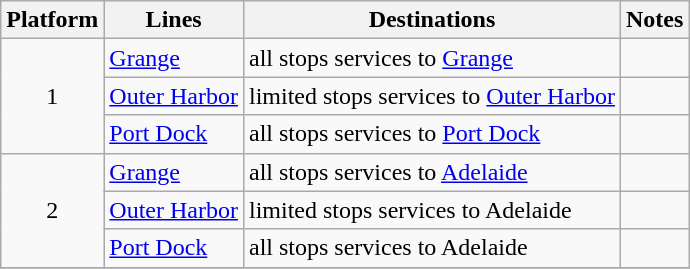<table class="wikitable" style="float: none; margin: 0.5em; ">
<tr>
<th>Platform</th>
<th>Lines</th>
<th>Destinations</th>
<th>Notes</th>
</tr>
<tr>
<td rowspan="3" style="text-align:center;">1</td>
<td style=background:#><a href='#'><span>Grange</span></a></td>
<td>all stops services to <a href='#'>Grange</a></td>
<td></td>
</tr>
<tr>
<td style=background:#><a href='#'><span>Outer Harbor</span></a></td>
<td>limited stops services to <a href='#'>Outer Harbor</a></td>
<td></td>
</tr>
<tr>
<td style=background:#><a href='#'><span>Port Dock</span></a></td>
<td>all stops services to <a href='#'>Port Dock</a></td>
<td></td>
</tr>
<tr>
<td rowspan="3" style="text-align:center;">2</td>
<td style=background:#><a href='#'><span>Grange</span></a></td>
<td>all stops services to <a href='#'>Adelaide</a></td>
<td></td>
</tr>
<tr>
<td style=background:#><a href='#'><span>Outer Harbor</span></a></td>
<td>limited stops services to Adelaide</td>
<td></td>
</tr>
<tr>
<td style=background:#><a href='#'><span>Port Dock</span></a></td>
<td>all stops services to Adelaide</td>
<td></td>
</tr>
<tr>
</tr>
</table>
